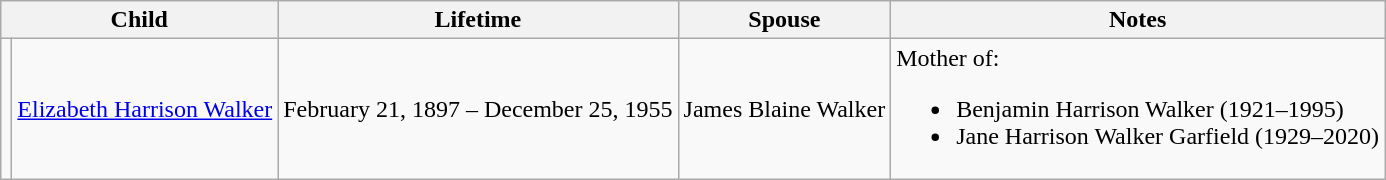<table class="wikitable">
<tr>
<th colspan="2">Child</th>
<th>Lifetime</th>
<th>Spouse</th>
<th>Notes</th>
</tr>
<tr>
<td></td>
<td><a href='#'>Elizabeth Harrison Walker</a></td>
<td>February 21, 1897 – December 25, 1955</td>
<td>James Blaine Walker</td>
<td>Mother of:<br><ul><li>Benjamin Harrison Walker (1921–1995)</li><li>Jane Harrison Walker Garfield (1929–2020)</li></ul></td>
</tr>
</table>
